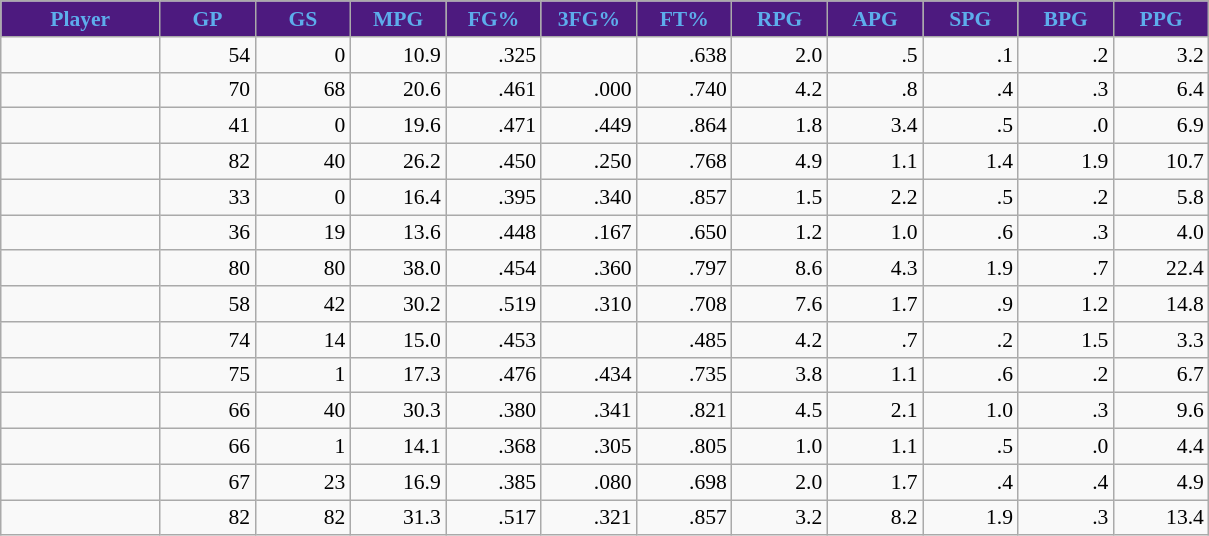<table class="wikitable sortable" style="text-align:right; font-size: 90%">
<tr>
<th style="background:#4D1A7F; color:#5DADEC" width="10%">Player</th>
<th style="background:#4D1A7F; color:#5DADEC" width="6%">GP</th>
<th style="background:#4D1A7F; color:#5DADEC" width="6%">GS</th>
<th style="background:#4D1A7F; color:#5DADEC" width="6%">MPG</th>
<th style="background:#4D1A7F; color:#5DADEC" width="6%">FG%</th>
<th style="background:#4D1A7F; color:#5DADEC" width="6%">3FG%</th>
<th style="background:#4D1A7F; color:#5DADEC" width="6%">FT%</th>
<th style="background:#4D1A7F; color:#5DADEC" width="6%">RPG</th>
<th style="background:#4D1A7F; color:#5DADEC" width="6%">APG</th>
<th style="background:#4D1A7F; color:#5DADEC" width="6%">SPG</th>
<th style="background:#4D1A7F; color:#5DADEC" width="6%">BPG</th>
<th style="background:#4D1A7F; color:#5DADEC" width="6%">PPG</th>
</tr>
<tr>
<td style="text-align:left;"></td>
<td>54</td>
<td>0</td>
<td>10.9</td>
<td>.325</td>
<td></td>
<td>.638</td>
<td>2.0</td>
<td>.5</td>
<td>.1</td>
<td>.2</td>
<td>3.2</td>
</tr>
<tr>
<td style="text-align:left;"></td>
<td>70</td>
<td>68</td>
<td>20.6</td>
<td>.461</td>
<td>.000</td>
<td>.740</td>
<td>4.2</td>
<td>.8</td>
<td>.4</td>
<td>.3</td>
<td>6.4</td>
</tr>
<tr>
<td style="text-align:left;"></td>
<td>41</td>
<td>0</td>
<td>19.6</td>
<td>.471</td>
<td>.449</td>
<td>.864</td>
<td>1.8</td>
<td>3.4</td>
<td>.5</td>
<td>.0</td>
<td>6.9</td>
</tr>
<tr>
<td style="text-align:left;"></td>
<td>82</td>
<td>40</td>
<td>26.2</td>
<td>.450</td>
<td>.250</td>
<td>.768</td>
<td>4.9</td>
<td>1.1</td>
<td>1.4</td>
<td>1.9</td>
<td>10.7</td>
</tr>
<tr>
<td style="text-align:left;"></td>
<td>33</td>
<td>0</td>
<td>16.4</td>
<td>.395</td>
<td>.340</td>
<td>.857</td>
<td>1.5</td>
<td>2.2</td>
<td>.5</td>
<td>.2</td>
<td>5.8</td>
</tr>
<tr>
<td style="text-align:left;"></td>
<td>36</td>
<td>19</td>
<td>13.6</td>
<td>.448</td>
<td>.167</td>
<td>.650</td>
<td>1.2</td>
<td>1.0</td>
<td>.6</td>
<td>.3</td>
<td>4.0</td>
</tr>
<tr>
<td style="text-align:left;"></td>
<td>80</td>
<td>80</td>
<td>38.0</td>
<td>.454</td>
<td>.360</td>
<td>.797</td>
<td>8.6</td>
<td>4.3</td>
<td>1.9</td>
<td>.7</td>
<td>22.4</td>
</tr>
<tr>
<td style="text-align:left;"></td>
<td>58</td>
<td>42</td>
<td>30.2</td>
<td>.519</td>
<td>.310</td>
<td>.708</td>
<td>7.6</td>
<td>1.7</td>
<td>.9</td>
<td>1.2</td>
<td>14.8</td>
</tr>
<tr>
<td style="text-align:left;"></td>
<td>74</td>
<td>14</td>
<td>15.0</td>
<td>.453</td>
<td></td>
<td>.485</td>
<td>4.2</td>
<td>.7</td>
<td>.2</td>
<td>1.5</td>
<td>3.3</td>
</tr>
<tr>
<td style="text-align:left;"></td>
<td>75</td>
<td>1</td>
<td>17.3</td>
<td>.476</td>
<td>.434</td>
<td>.735</td>
<td>3.8</td>
<td>1.1</td>
<td>.6</td>
<td>.2</td>
<td>6.7</td>
</tr>
<tr>
<td style="text-align:left;"></td>
<td>66</td>
<td>40</td>
<td>30.3</td>
<td>.380</td>
<td>.341</td>
<td>.821</td>
<td>4.5</td>
<td>2.1</td>
<td>1.0</td>
<td>.3</td>
<td>9.6</td>
</tr>
<tr>
<td style="text-align:left;"></td>
<td>66</td>
<td>1</td>
<td>14.1</td>
<td>.368</td>
<td>.305</td>
<td>.805</td>
<td>1.0</td>
<td>1.1</td>
<td>.5</td>
<td>.0</td>
<td>4.4</td>
</tr>
<tr>
<td style="text-align:left;"></td>
<td>67</td>
<td>23</td>
<td>16.9</td>
<td>.385</td>
<td>.080</td>
<td>.698</td>
<td>2.0</td>
<td>1.7</td>
<td>.4</td>
<td>.4</td>
<td>4.9</td>
</tr>
<tr>
<td style="text-align:left;"></td>
<td>82</td>
<td>82</td>
<td>31.3</td>
<td>.517</td>
<td>.321</td>
<td>.857</td>
<td>3.2</td>
<td>8.2</td>
<td>1.9</td>
<td>.3</td>
<td>13.4</td>
</tr>
</table>
